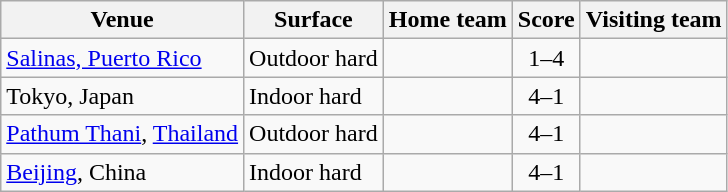<table class=wikitable style="border:1px solid #AAAAAA;">
<tr>
<th>Venue</th>
<th>Surface</th>
<th>Home team</th>
<th>Score</th>
<th>Visiting team</th>
</tr>
<tr>
<td><a href='#'>Salinas, Puerto Rico</a></td>
<td>Outdoor hard</td>
<td></td>
<td align="center">1–4</td>
<td><strong></strong></td>
</tr>
<tr>
<td>Tokyo, Japan</td>
<td>Indoor hard</td>
<td><strong></strong></td>
<td align="center">4–1</td>
<td></td>
</tr>
<tr>
<td><a href='#'>Pathum Thani</a>, <a href='#'>Thailand</a></td>
<td>Outdoor hard</td>
<td><strong></strong></td>
<td align="center">4–1</td>
<td></td>
</tr>
<tr>
<td><a href='#'>Beijing</a>, China</td>
<td>Indoor hard</td>
<td><strong></strong></td>
<td align="center">4–1</td>
<td></td>
</tr>
</table>
